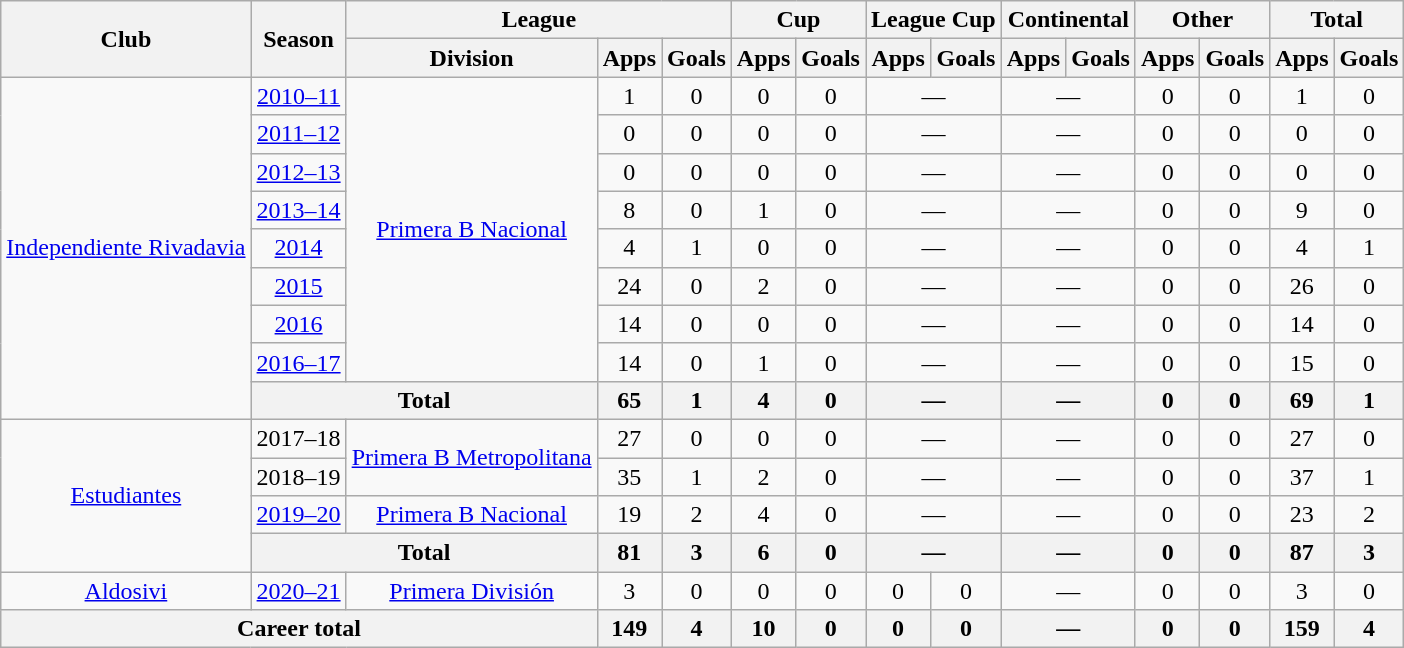<table class="wikitable" style="text-align:center">
<tr>
<th rowspan="2">Club</th>
<th rowspan="2">Season</th>
<th colspan="3">League</th>
<th colspan="2">Cup</th>
<th colspan="2">League Cup</th>
<th colspan="2">Continental</th>
<th colspan="2">Other</th>
<th colspan="2">Total</th>
</tr>
<tr>
<th>Division</th>
<th>Apps</th>
<th>Goals</th>
<th>Apps</th>
<th>Goals</th>
<th>Apps</th>
<th>Goals</th>
<th>Apps</th>
<th>Goals</th>
<th>Apps</th>
<th>Goals</th>
<th>Apps</th>
<th>Goals</th>
</tr>
<tr>
<td rowspan="9"><a href='#'>Independiente Rivadavia</a></td>
<td><a href='#'>2010–11</a></td>
<td rowspan="8"><a href='#'>Primera B Nacional</a></td>
<td>1</td>
<td>0</td>
<td>0</td>
<td>0</td>
<td colspan="2">—</td>
<td colspan="2">—</td>
<td>0</td>
<td>0</td>
<td>1</td>
<td>0</td>
</tr>
<tr>
<td><a href='#'>2011–12</a></td>
<td>0</td>
<td>0</td>
<td>0</td>
<td>0</td>
<td colspan="2">—</td>
<td colspan="2">—</td>
<td>0</td>
<td>0</td>
<td>0</td>
<td>0</td>
</tr>
<tr>
<td><a href='#'>2012–13</a></td>
<td>0</td>
<td>0</td>
<td>0</td>
<td>0</td>
<td colspan="2">—</td>
<td colspan="2">—</td>
<td>0</td>
<td>0</td>
<td>0</td>
<td>0</td>
</tr>
<tr>
<td><a href='#'>2013–14</a></td>
<td>8</td>
<td>0</td>
<td>1</td>
<td>0</td>
<td colspan="2">—</td>
<td colspan="2">—</td>
<td>0</td>
<td>0</td>
<td>9</td>
<td>0</td>
</tr>
<tr>
<td><a href='#'>2014</a></td>
<td>4</td>
<td>1</td>
<td>0</td>
<td>0</td>
<td colspan="2">—</td>
<td colspan="2">—</td>
<td>0</td>
<td>0</td>
<td>4</td>
<td>1</td>
</tr>
<tr>
<td><a href='#'>2015</a></td>
<td>24</td>
<td>0</td>
<td>2</td>
<td>0</td>
<td colspan="2">—</td>
<td colspan="2">—</td>
<td>0</td>
<td>0</td>
<td>26</td>
<td>0</td>
</tr>
<tr>
<td><a href='#'>2016</a></td>
<td>14</td>
<td>0</td>
<td>0</td>
<td>0</td>
<td colspan="2">—</td>
<td colspan="2">—</td>
<td>0</td>
<td>0</td>
<td>14</td>
<td>0</td>
</tr>
<tr>
<td><a href='#'>2016–17</a></td>
<td>14</td>
<td>0</td>
<td>1</td>
<td>0</td>
<td colspan="2">—</td>
<td colspan="2">—</td>
<td>0</td>
<td>0</td>
<td>15</td>
<td>0</td>
</tr>
<tr>
<th colspan="2">Total</th>
<th>65</th>
<th>1</th>
<th>4</th>
<th>0</th>
<th colspan="2">—</th>
<th colspan="2">—</th>
<th>0</th>
<th>0</th>
<th>69</th>
<th>1</th>
</tr>
<tr>
<td rowspan="4"><a href='#'>Estudiantes</a></td>
<td>2017–18</td>
<td rowspan="2"><a href='#'>Primera B Metropolitana</a></td>
<td>27</td>
<td>0</td>
<td>0</td>
<td>0</td>
<td colspan="2">—</td>
<td colspan="2">—</td>
<td>0</td>
<td>0</td>
<td>27</td>
<td>0</td>
</tr>
<tr>
<td>2018–19</td>
<td>35</td>
<td>1</td>
<td>2</td>
<td>0</td>
<td colspan="2">—</td>
<td colspan="2">—</td>
<td>0</td>
<td>0</td>
<td>37</td>
<td>1</td>
</tr>
<tr>
<td><a href='#'>2019–20</a></td>
<td rowspan="1"><a href='#'>Primera B Nacional</a></td>
<td>19</td>
<td>2</td>
<td>4</td>
<td>0</td>
<td colspan="2">—</td>
<td colspan="2">—</td>
<td>0</td>
<td>0</td>
<td>23</td>
<td>2</td>
</tr>
<tr>
<th colspan="2">Total</th>
<th>81</th>
<th>3</th>
<th>6</th>
<th>0</th>
<th colspan="2">—</th>
<th colspan="2">—</th>
<th>0</th>
<th>0</th>
<th>87</th>
<th>3</th>
</tr>
<tr>
<td rowspan="1"><a href='#'>Aldosivi</a></td>
<td><a href='#'>2020–21</a></td>
<td rowspan="1"><a href='#'>Primera División</a></td>
<td>3</td>
<td>0</td>
<td>0</td>
<td>0</td>
<td>0</td>
<td>0</td>
<td colspan="2">—</td>
<td>0</td>
<td>0</td>
<td>3</td>
<td>0</td>
</tr>
<tr>
<th colspan="3">Career total</th>
<th>149</th>
<th>4</th>
<th>10</th>
<th>0</th>
<th>0</th>
<th>0</th>
<th colspan="2">—</th>
<th>0</th>
<th>0</th>
<th>159</th>
<th>4</th>
</tr>
</table>
